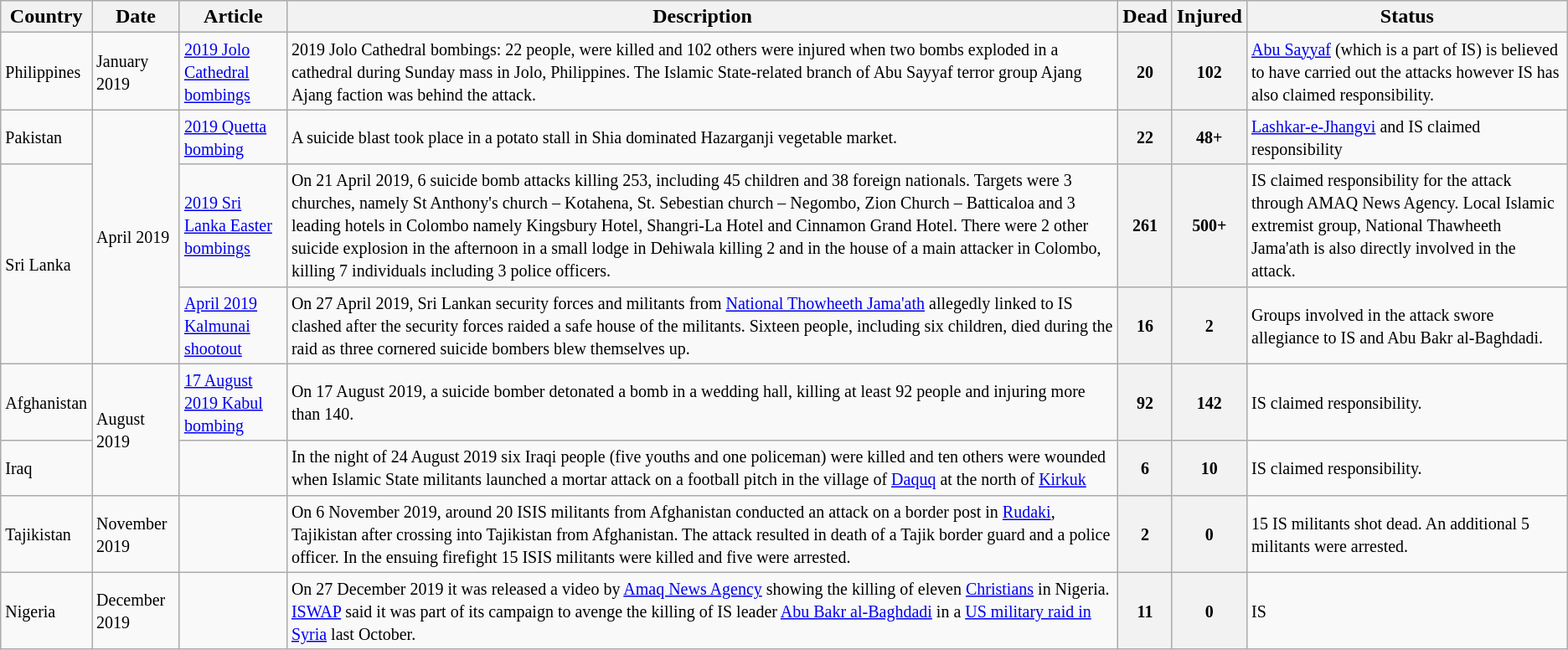<table class="wikitable sortable">
<tr>
<th>Country</th>
<th>Date</th>
<th>Article</th>
<th>Description</th>
<th>Dead</th>
<th>Injured</th>
<th>Status</th>
</tr>
<tr>
<td><small>Philippines</small></td>
<td><small>January</small><br><small>2019</small></td>
<td><a href='#'><small>2019 Jolo Cathedral bombings</small></a></td>
<td><small>2019 Jolo Cathedral bombings: 22 people, were killed and 102 others were injured when two bombs exploded in a cathedral during Sunday mass in Jolo, Philippines. The Islamic State-related branch of Abu Sayyaf terror group Ajang Ajang faction was behind the attack.</small></td>
<th><small>20</small></th>
<th><small>102</small></th>
<td><small><a href='#'>Abu Sayyaf</a> (which is a part of IS) is believed to have carried out the attacks however IS has also claimed responsibility.</small></td>
</tr>
<tr>
<td><small>Pakistan</small></td>
<td rowspan="3"><small>April 2019</small></td>
<td><a href='#'><small>2019 Quetta bombing</small></a></td>
<td><small>A suicide blast took place in a potato stall in Shia dominated Hazarganji vegetable market.</small></td>
<th><small>22</small></th>
<th><small>48+</small></th>
<td><small><a href='#'>Lashkar-e-Jhangvi</a> and IS claimed responsibility</small></td>
</tr>
<tr>
<td rowspan="2"><small>Sri Lanka</small></td>
<td><a href='#'><small>2019 Sri Lanka Easter bombings</small></a></td>
<td><small>On 21 April 2019, 6 suicide bomb attacks killing 253, including 45 children and 38 foreign nationals. Targets were 3 churches, namely St Anthony's church – Kotahena, St. Sebestian church – Negombo, Zion Church – Batticaloa and 3 leading hotels in Colombo namely Kingsbury Hotel, Shangri-La Hotel and Cinnamon Grand Hotel. There were 2 other suicide explosion in the afternoon in a small lodge in Dehiwala killing 2 and in the house of a main attacker in Colombo, killing 7 individuals including 3 police officers.</small></td>
<th><small>261</small></th>
<th><small>500+</small></th>
<td><small>IS claimed responsibility for the attack through AMAQ News Agency. Local Islamic extremist group, National Thawheeth Jama'ath is also directly involved in the attack.</small></td>
</tr>
<tr>
<td><a href='#'><small>April 2019 Kalmunai shootout</small></a></td>
<td><small>On 27 April 2019, Sri Lankan security forces and militants from <a href='#'>National Thowheeth Jama'ath</a> allegedly linked to IS clashed after the security forces raided a safe house of the militants. Sixteen people, including six children, died during the raid as three cornered suicide bombers blew themselves up.</small></td>
<th><small>16</small></th>
<th><small>2</small></th>
<td><small>Groups involved in the attack swore allegiance to IS and Abu Bakr al-Baghdadi.</small></td>
</tr>
<tr>
<td><small>Afghanistan</small></td>
<td rowspan="2"><small>August 2019</small></td>
<td><a href='#'><small>17 August 2019 Kabul bombing</small></a></td>
<td><small>On 17 August 2019, a suicide bomber detonated a bomb in a wedding hall, killing at least 92 people and injuring more than 140.</small></td>
<th><small>92</small></th>
<th><small>142</small></th>
<td><small>IS claimed responsibility.</small></td>
</tr>
<tr>
<td><small>Iraq</small></td>
<td></td>
<td><small>In the night of 24 August 2019 six Iraqi people (five youths and one policeman) were killed and ten others were wounded when Islamic State militants launched a mortar attack on a football pitch in the village of <a href='#'>Daquq</a> at the north of <a href='#'>Kirkuk</a></small></td>
<th><small>6</small></th>
<th><small>10</small></th>
<td><small>IS claimed responsibility.</small></td>
</tr>
<tr>
<td><small>Tajikistan</small></td>
<td><small>November 2019</small></td>
<td></td>
<td><small>On 6 November 2019, around 20 ISIS militants from Afghanistan conducted an attack on a border post in <a href='#'>Rudaki</a>, Tajikistan after crossing into Tajikistan from Afghanistan. The attack resulted in death of a Tajik border guard and a police officer. In the ensuing firefight 15 ISIS militants were killed and five were arrested.</small></td>
<th><small>2</small></th>
<th><small>0</small></th>
<td><small>15 IS militants shot dead. An additional 5 militants were arrested.</small></td>
</tr>
<tr>
<td><small>Nigeria</small></td>
<td><small>December 2019</small></td>
<td></td>
<td><small>On 27 December 2019 it was released a video by <a href='#'>Amaq News Agency</a> showing the killing of eleven <a href='#'>Christians</a> in Nigeria. <a href='#'>ISWAP</a> said it was part of its campaign to avenge the killing of IS leader <a href='#'>Abu Bakr al-Baghdadi</a> in a <a href='#'>US military raid in Syria</a> last October.</small></td>
<th><small>11</small></th>
<th><small>0</small></th>
<td><small>IS</small></td>
</tr>
</table>
